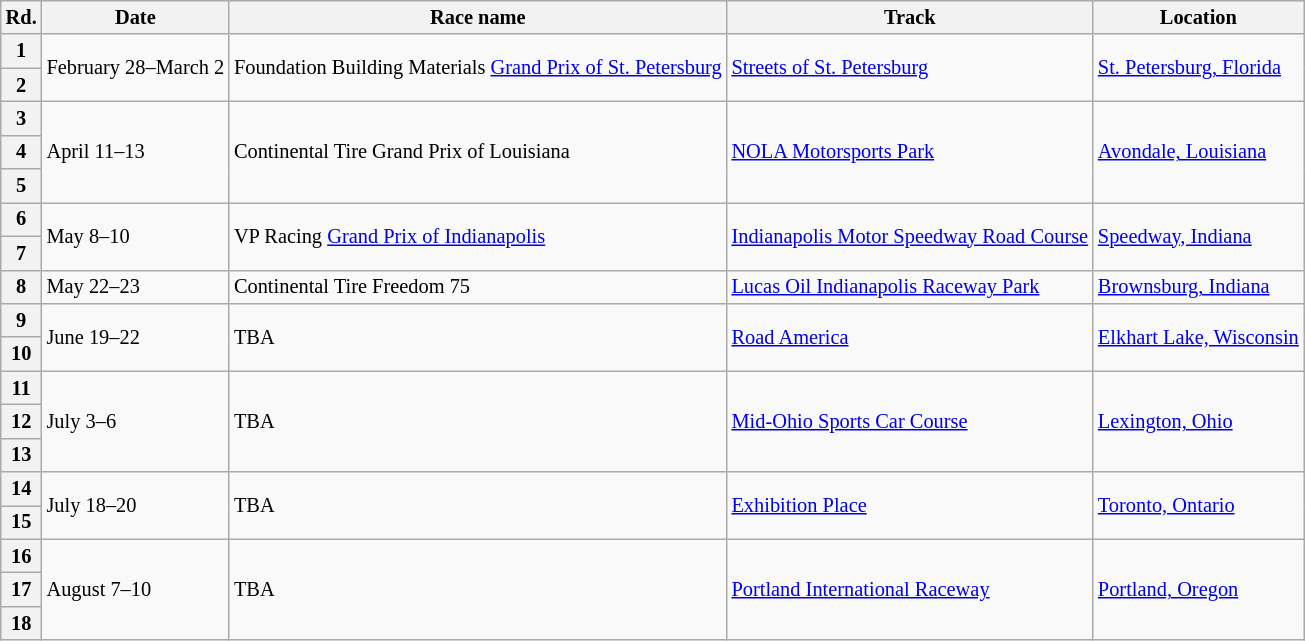<table class="wikitable" style="font-size: 85%">
<tr>
<th>Rd.</th>
<th>Date</th>
<th>Race name</th>
<th>Track</th>
<th>Location</th>
</tr>
<tr>
<th>1</th>
<td rowspan="2">February 28–March 2</td>
<td rowspan="2">Foundation Building Materials <a href='#'>Grand Prix of St. Petersburg</a></td>
<td rowspan="2"> <a href='#'>Streets of St. Petersburg</a></td>
<td rowspan="2"><a href='#'>St. Petersburg, Florida</a></td>
</tr>
<tr>
<th>2</th>
</tr>
<tr>
<th>3</th>
<td rowspan="3">April 11–13</td>
<td rowspan="3">Continental Tire Grand Prix of Louisiana</td>
<td rowspan="3"> <a href='#'>NOLA Motorsports Park</a></td>
<td rowspan="3"><a href='#'>Avondale, Louisiana</a></td>
</tr>
<tr>
<th>4</th>
</tr>
<tr>
<th>5</th>
</tr>
<tr>
<th>6</th>
<td rowspan="2">May 8–10</td>
<td rowspan="2">VP Racing <a href='#'>Grand Prix of Indianapolis</a></td>
<td rowspan="2"> <a href='#'>Indianapolis Motor Speedway Road Course</a></td>
<td rowspan="2"><a href='#'>Speedway, Indiana</a></td>
</tr>
<tr>
<th>7</th>
</tr>
<tr>
<th>8</th>
<td>May 22–23</td>
<td>Continental Tire Freedom 75</td>
<td> <a href='#'>Lucas Oil Indianapolis Raceway Park</a></td>
<td><a href='#'>Brownsburg, Indiana</a></td>
</tr>
<tr>
<th>9</th>
<td rowspan="2">June 19–22</td>
<td rowspan="2">TBA</td>
<td rowspan="2"> <a href='#'>Road America</a></td>
<td rowspan="2"><a href='#'>Elkhart Lake, Wisconsin</a></td>
</tr>
<tr>
<th>10</th>
</tr>
<tr>
<th>11</th>
<td rowspan="3">July 3–6</td>
<td rowspan="3">TBA</td>
<td rowspan="3"> <a href='#'>Mid-Ohio Sports Car Course</a></td>
<td rowspan="3"><a href='#'>Lexington, Ohio</a></td>
</tr>
<tr>
<th>12</th>
</tr>
<tr>
<th>13</th>
</tr>
<tr>
<th>14</th>
<td rowspan="2">July 18–20</td>
<td rowspan="2">TBA</td>
<td rowspan="2"> <a href='#'>Exhibition Place</a></td>
<td rowspan="2"><a href='#'>Toronto, Ontario</a></td>
</tr>
<tr>
<th>15</th>
</tr>
<tr>
<th>16</th>
<td rowspan="3">August 7–10</td>
<td rowspan="3">TBA</td>
<td rowspan="3"> <a href='#'>Portland International Raceway</a></td>
<td rowspan="3"><a href='#'>Portland, Oregon</a></td>
</tr>
<tr>
<th>17</th>
</tr>
<tr>
<th>18</th>
</tr>
</table>
